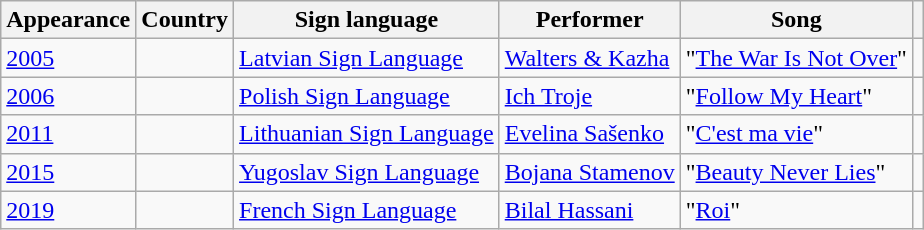<table class="wikitable sortable">
<tr>
<th>Appearance</th>
<th>Country</th>
<th>Sign language</th>
<th>Performer</th>
<th>Song</th>
<th></th>
</tr>
<tr>
<td><a href='#'>2005</a></td>
<td></td>
<td><a href='#'>Latvian Sign Language</a></td>
<td><a href='#'>Walters & Kazha</a></td>
<td>"<a href='#'>The War Is Not Over</a>"</td>
<td></td>
</tr>
<tr>
<td><a href='#'>2006</a></td>
<td></td>
<td><a href='#'>Polish Sign Language</a></td>
<td><a href='#'>Ich Troje</a></td>
<td>"<a href='#'>Follow My Heart</a>"</td>
<td></td>
</tr>
<tr>
<td><a href='#'>2011</a></td>
<td></td>
<td><a href='#'>Lithuanian Sign Language</a></td>
<td><a href='#'>Evelina Sašenko</a></td>
<td>"<a href='#'>C'est ma vie</a>"</td>
<td></td>
</tr>
<tr>
<td><a href='#'>2015</a></td>
<td></td>
<td><a href='#'>Yugoslav Sign Language</a></td>
<td><a href='#'>Bojana Stamenov</a></td>
<td>"<a href='#'>Beauty Never Lies</a>"</td>
<td></td>
</tr>
<tr>
<td><a href='#'>2019</a></td>
<td></td>
<td><a href='#'>French Sign Language</a></td>
<td><a href='#'>Bilal Hassani</a></td>
<td>"<a href='#'>Roi</a>"</td>
<td></td>
</tr>
</table>
